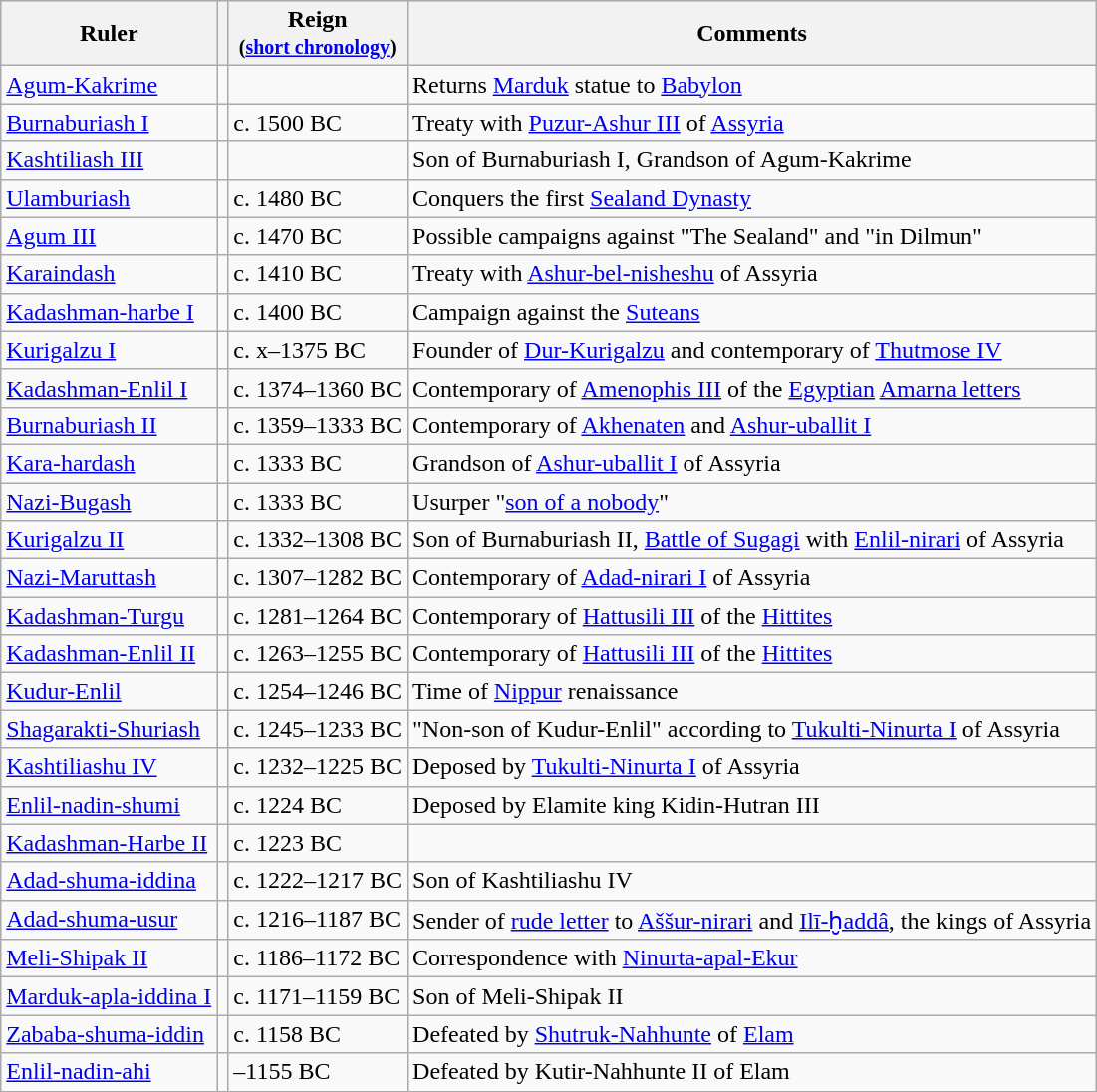<table class="wikitable">
<tr style="background-color:#f6e6ae;">
<th>Ruler</th>
<th></th>
<th>Reign<br><small>(<a href='#'>short chronology</a>)</small></th>
<th>Comments</th>
</tr>
<tr>
<td><a href='#'>Agum-Kakrime</a></td>
<td></td>
<td></td>
<td>Returns <a href='#'>Marduk</a> statue to <a href='#'>Babylon</a></td>
</tr>
<tr>
<td><a href='#'>Burnaburiash I</a></td>
<td></td>
<td>c. 1500 BC</td>
<td>Treaty with <a href='#'>Puzur-Ashur III</a> of <a href='#'>Assyria</a></td>
</tr>
<tr>
<td><a href='#'>Kashtiliash III</a></td>
<td></td>
<td></td>
<td>Son of Burnaburiash I, Grandson of Agum-Kakrime</td>
</tr>
<tr>
<td><a href='#'>Ulamburiash</a></td>
<td></td>
<td>c. 1480 BC</td>
<td>Conquers the first <a href='#'>Sealand Dynasty</a></td>
</tr>
<tr>
<td><a href='#'>Agum III</a></td>
<td></td>
<td>c. 1470 BC</td>
<td>Possible campaigns against "The Sealand" and "in Dilmun"</td>
</tr>
<tr>
<td><a href='#'>Karaindash</a></td>
<td></td>
<td>c. 1410 BC</td>
<td>Treaty with <a href='#'>Ashur-bel-nisheshu</a> of Assyria</td>
</tr>
<tr>
<td><a href='#'>Kadashman-harbe I</a></td>
<td></td>
<td>c. 1400 BC</td>
<td>Campaign against the <a href='#'>Suteans</a></td>
</tr>
<tr>
<td><a href='#'>Kurigalzu I</a></td>
<td></td>
<td>c. x–1375 BC</td>
<td>Founder of <a href='#'>Dur-Kurigalzu</a> and contemporary of <a href='#'>Thutmose IV</a></td>
</tr>
<tr>
<td><a href='#'>Kadashman-Enlil I</a></td>
<td></td>
<td style="white-space:nowrap;">c. 1374–1360 BC</td>
<td>Contemporary of <a href='#'>Amenophis III</a> of the <a href='#'>Egyptian</a> <a href='#'>Amarna letters</a></td>
</tr>
<tr>
<td><a href='#'>Burnaburiash II</a></td>
<td></td>
<td>c. 1359–1333 BC</td>
<td>Contemporary of <a href='#'>Akhenaten</a> and <a href='#'>Ashur-uballit I</a></td>
</tr>
<tr>
<td><a href='#'>Kara-hardash</a></td>
<td></td>
<td>c. 1333 BC</td>
<td>Grandson of <a href='#'>Ashur-uballit I</a> of Assyria</td>
</tr>
<tr>
<td><a href='#'>Nazi-Bugash</a></td>
<td></td>
<td>c. 1333 BC</td>
<td>Usurper "<a href='#'>son of a nobody</a>"</td>
</tr>
<tr>
<td><a href='#'>Kurigalzu II</a></td>
<td></td>
<td>c. 1332–1308 BC</td>
<td>Son of Burnaburiash II, <a href='#'>Battle of Sugagi</a> with <a href='#'>Enlil-nirari</a> of Assyria</td>
</tr>
<tr>
<td><a href='#'>Nazi-Maruttash</a></td>
<td></td>
<td>c. 1307–1282 BC</td>
<td>Contemporary of <a href='#'>Adad-nirari I</a> of Assyria</td>
</tr>
<tr>
<td><a href='#'>Kadashman-Turgu</a></td>
<td></td>
<td>c. 1281–1264 BC</td>
<td>Contemporary of <a href='#'>Hattusili III</a> of the <a href='#'>Hittites</a></td>
</tr>
<tr>
<td><a href='#'>Kadashman-Enlil II</a></td>
<td></td>
<td>c. 1263–1255 BC</td>
<td>Contemporary of <a href='#'>Hattusili III</a> of the <a href='#'>Hittites</a></td>
</tr>
<tr>
<td><a href='#'>Kudur-Enlil</a></td>
<td></td>
<td>c. 1254–1246 BC</td>
<td>Time of <a href='#'>Nippur</a> renaissance</td>
</tr>
<tr>
<td><a href='#'>Shagarakti-Shuriash</a></td>
<td></td>
<td>c. 1245–1233 BC</td>
<td>"Non-son of Kudur-Enlil" according to <a href='#'>Tukulti-Ninurta I</a> of Assyria</td>
</tr>
<tr>
<td><a href='#'>Kashtiliashu IV</a></td>
<td></td>
<td>c. 1232–1225 BC</td>
<td>Deposed by <a href='#'>Tukulti-Ninurta I</a> of Assyria</td>
</tr>
<tr>
<td><a href='#'>Enlil-nadin-shumi</a></td>
<td></td>
<td>c. 1224 BC</td>
<td>Deposed by Elamite king Kidin-Hutran III</td>
</tr>
<tr>
<td><a href='#'>Kadashman-Harbe II</a></td>
<td></td>
<td>c. 1223 BC</td>
<td></td>
</tr>
<tr>
<td><a href='#'>Adad-shuma-iddina</a></td>
<td></td>
<td>c. 1222–1217 BC</td>
<td>Son of Kashtiliashu IV</td>
</tr>
<tr>
<td><a href='#'>Adad-shuma-usur</a></td>
<td></td>
<td>c. 1216–1187 BC</td>
<td>Sender of <a href='#'>rude letter</a> to <a href='#'>Aššur-nirari</a> and <a href='#'>Ilī-ḫaddâ</a>, the kings of Assyria</td>
</tr>
<tr>
<td><a href='#'>Meli-Shipak II</a></td>
<td></td>
<td>c. 1186–1172 BC</td>
<td>Correspondence with <a href='#'>Ninurta-apal-Ekur</a></td>
</tr>
<tr>
<td><a href='#'>Marduk-apla-iddina I</a></td>
<td></td>
<td>c. 1171–1159 BC</td>
<td>Son of Meli-Shipak II</td>
</tr>
<tr>
<td><a href='#'>Zababa-shuma-iddin</a></td>
<td></td>
<td>c. 1158 BC</td>
<td>Defeated by <a href='#'>Shutruk-Nahhunte</a> of <a href='#'>Elam</a></td>
</tr>
<tr>
<td><a href='#'>Enlil-nadin-ahi</a></td>
<td></td>
<td>–1155 BC</td>
<td>Defeated by Kutir-Nahhunte II of Elam</td>
</tr>
</table>
